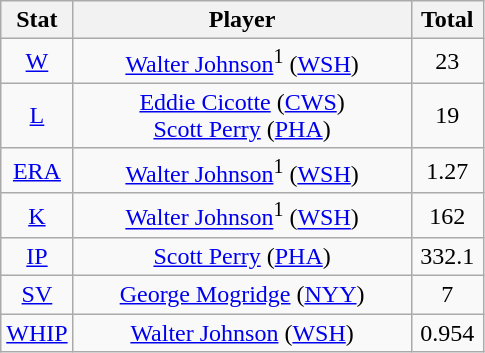<table class="wikitable" style="text-align:center;">
<tr>
<th style="width:15%;">Stat</th>
<th>Player</th>
<th style="width:15%;">Total</th>
</tr>
<tr>
<td><a href='#'>W</a></td>
<td><a href='#'>Walter Johnson</a><sup>1</sup> (<a href='#'>WSH</a>)</td>
<td>23</td>
</tr>
<tr>
<td><a href='#'>L</a></td>
<td><a href='#'>Eddie Cicotte</a> (<a href='#'>CWS</a>)<br><a href='#'>Scott Perry</a> (<a href='#'>PHA</a>)</td>
<td>19</td>
</tr>
<tr>
<td><a href='#'>ERA</a></td>
<td><a href='#'>Walter Johnson</a><sup>1</sup> (<a href='#'>WSH</a>)</td>
<td>1.27</td>
</tr>
<tr>
<td><a href='#'>K</a></td>
<td><a href='#'>Walter Johnson</a><sup>1</sup> (<a href='#'>WSH</a>)</td>
<td>162</td>
</tr>
<tr>
<td><a href='#'>IP</a></td>
<td><a href='#'>Scott Perry</a> (<a href='#'>PHA</a>)</td>
<td>332.1</td>
</tr>
<tr>
<td><a href='#'>SV</a></td>
<td><a href='#'>George Mogridge</a> (<a href='#'>NYY</a>)</td>
<td>7</td>
</tr>
<tr>
<td><a href='#'>WHIP</a></td>
<td><a href='#'>Walter Johnson</a> (<a href='#'>WSH</a>)</td>
<td>0.954</td>
</tr>
</table>
